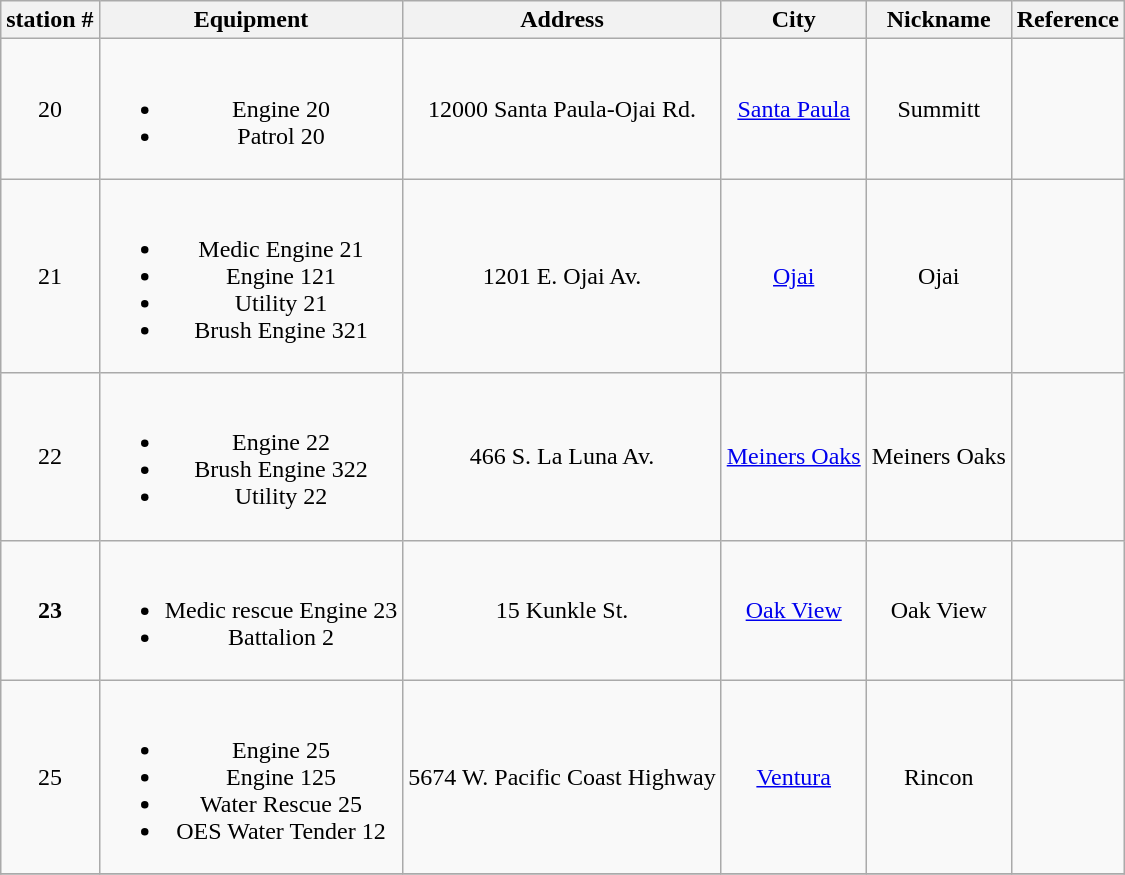<table class=wikitable style="text-align: center;">
<tr valign=bottom>
<th>station #</th>
<th>Equipment</th>
<th>Address</th>
<th>City</th>
<th>Nickname</th>
<th>Reference</th>
</tr>
<tr>
<td>20</td>
<td><br><ul><li>Engine 20</li><li>Patrol 20</li></ul></td>
<td>12000 Santa Paula-Ojai Rd.</td>
<td><a href='#'>Santa Paula</a></td>
<td>Summitt</td>
<td></td>
</tr>
<tr>
<td>21</td>
<td><br><ul><li>Medic Engine 21</li><li>Engine 121</li><li>Utility 21</li><li>Brush Engine 321</li></ul></td>
<td>1201 E. Ojai Av.</td>
<td><a href='#'>Ojai</a></td>
<td>Ojai</td>
<td></td>
</tr>
<tr>
<td>22</td>
<td><br><ul><li>Engine 22</li><li>Brush Engine 322</li><li>Utility 22</li></ul></td>
<td>466 S. La Luna Av.</td>
<td><a href='#'>Meiners Oaks</a></td>
<td>Meiners Oaks</td>
<td></td>
</tr>
<tr>
<td><strong>23</strong></td>
<td><br><ul><li>Medic rescue Engine 23</li><li>Battalion 2</li></ul></td>
<td>15 Kunkle St.</td>
<td><a href='#'>Oak View</a></td>
<td>Oak View</td>
<td></td>
</tr>
<tr>
<td>25</td>
<td><br><ul><li>Engine 25</li><li>Engine 125</li><li>Water Rescue 25</li><li>OES Water Tender 12</li></ul></td>
<td>5674 W. Pacific Coast Highway</td>
<td><a href='#'>Ventura</a></td>
<td>Rincon</td>
<td></td>
</tr>
<tr>
</tr>
</table>
